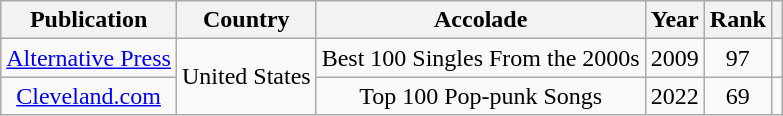<table class="wikitable plainrowheaders" style="text-align:center">
<tr>
<th>Publication</th>
<th>Country</th>
<th>Accolade</th>
<th>Year</th>
<th>Rank</th>
<th class="unsortable"></th>
</tr>
<tr>
<td><a href='#'>Alternative Press</a></td>
<td rowspan="2">United States</td>
<td>Best 100 Singles From the 2000s</td>
<td>2009</td>
<td>97</td>
<td></td>
</tr>
<tr>
<td><a href='#'>Cleveland.com</a></td>
<td>Top 100 Pop-punk Songs</td>
<td>2022</td>
<td>69</td>
<td></td>
</tr>
</table>
